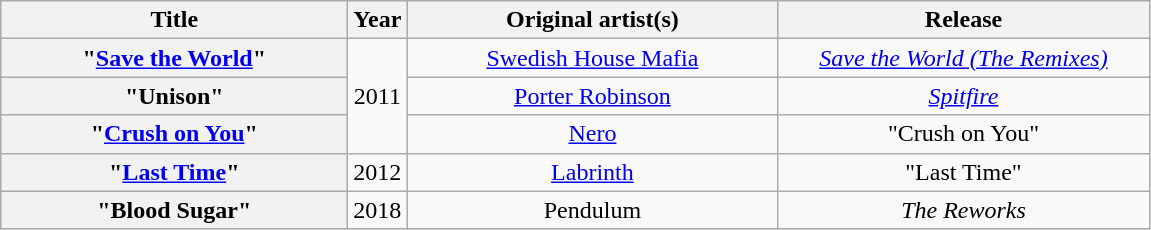<table class="wikitable plainrowheaders" style="text-align:center;">
<tr>
<th scope="col" style="width:14em;">Title</th>
<th scope="col">Year</th>
<th scope="col" style="width:15em;">Original artist(s)</th>
<th scope="col" style="width:15em;">Release</th>
</tr>
<tr>
<th scope="row">"<a href='#'>Save the World</a>"</th>
<td rowspan=3>2011</td>
<td><a href='#'>Swedish House Mafia</a></td>
<td><em><a href='#'>Save the World (The Remixes)</a></em></td>
</tr>
<tr>
<th scope="row">"Unison"</th>
<td><a href='#'>Porter Robinson</a></td>
<td><em><a href='#'>Spitfire</a></em></td>
</tr>
<tr>
<th scope="row">"<a href='#'>Crush on You</a>"</th>
<td><a href='#'>Nero</a></td>
<td>"Crush on You"</td>
</tr>
<tr>
<th scope="row">"<a href='#'>Last Time</a>"</th>
<td>2012</td>
<td><a href='#'>Labrinth</a></td>
<td>"Last Time"</td>
</tr>
<tr>
<th scope="row">"Blood Sugar"</th>
<td>2018</td>
<td>Pendulum</td>
<td><em>The Reworks</em></td>
</tr>
</table>
